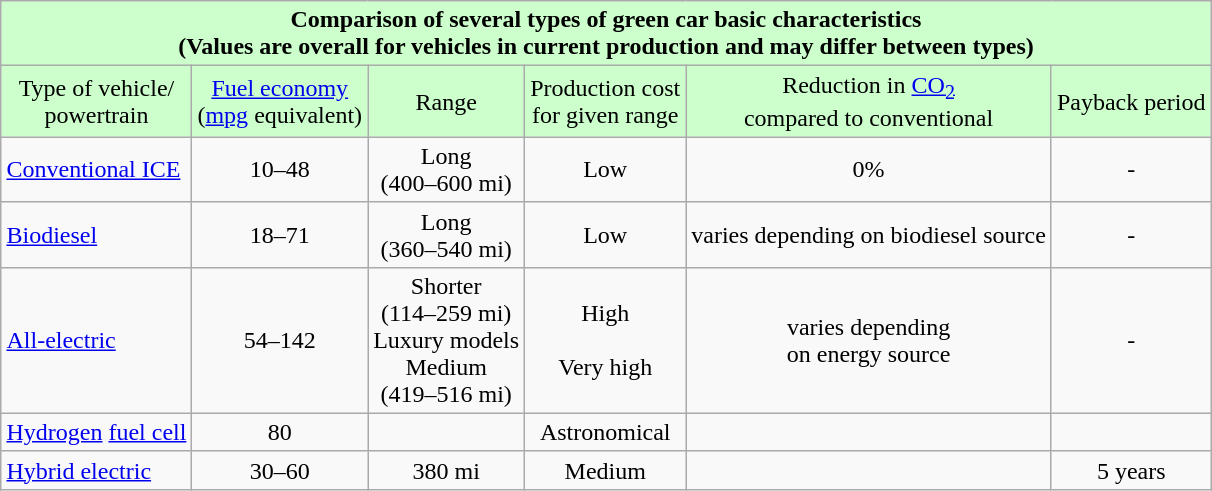<table class=" wikitable" style="margin: 1em auto 1em auto">
<tr>
<th colspan="6"  style="text-align:center; background:#cfc;">Comparison of several types of green car basic characteristics<br> (Values are overall for vehicles in current production and may differ between types)</th>
</tr>
<tr>
<td style="text-align:center; background:#cfc;">Type of vehicle/<br>powertrain</td>
<td style="text-align:center; background:#cfc;"><a href='#'>Fuel economy</a> <br>(<a href='#'>mpg</a> equivalent)</td>
<td style="text-align:center; background:#cfc;">Range</td>
<td style="text-align:center; background:#cfc;">Production cost<br> for given range</td>
<td style="text-align:center; background:#cfc;">Reduction in <a href='#'>CO<sub>2</sub></a><br> compared to conventional</td>
<td style="text-align:center; background:#cfc;">Payback period</td>
</tr>
<tr style="text-align:center;">
<td align=left><a href='#'>Conventional ICE</a></td>
<td>10–48</td>
<td>Long<br>(400–600 mi)</td>
<td>Low</td>
<td>0%</td>
<td>-</td>
</tr>
<tr style="text-align:center;">
<td align=left><a href='#'>Biodiesel</a></td>
<td>18–71</td>
<td>Long<br>(360–540 mi)</td>
<td>Low</td>
<td>varies depending on biodiesel source</td>
<td>-</td>
</tr>
<tr style="text-align:center;">
<td align=left><a href='#'>All-electric</a></td>
<td>54–142</td>
<td>Shorter<br>(114–259 mi)<br>Luxury models<br>Medium<br>(419–516 mi)</td>
<td>High<br><br>Very high</td>
<td>varies depending<br>on energy source</td>
<td>-</td>
</tr>
<tr style="text-align:center;">
<td align=left><a href='#'>Hydrogen</a> <a href='#'>fuel cell</a></td>
<td>80</td>
<td></td>
<td>Astronomical</td>
<td></td>
<td></td>
</tr>
<tr style="text-align:center;">
<td align=left><a href='#'>Hybrid electric</a></td>
<td>30–60</td>
<td>380 mi</td>
<td>Medium</td>
<td></td>
<td>5 years</td>
</tr>
</table>
